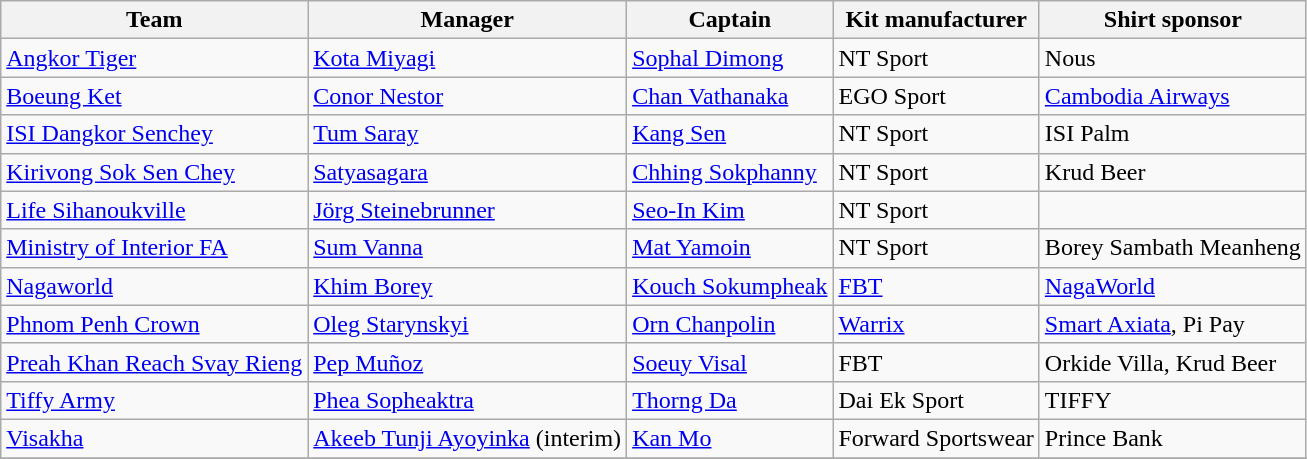<table class="wikitable sortable" style="text-align: left;">
<tr>
<th>Team</th>
<th>Manager</th>
<th>Captain</th>
<th>Kit manufacturer</th>
<th>Shirt sponsor</th>
</tr>
<tr>
<td><a href='#'>Angkor Tiger</a></td>
<td> <a href='#'>Kota Miyagi</a></td>
<td> <a href='#'>Sophal Dimong</a></td>
<td> NT Sport</td>
<td>Nous</td>
</tr>
<tr>
<td><a href='#'>Boeung Ket</a></td>
<td> <a href='#'>Conor Nestor</a></td>
<td> <a href='#'>Chan Vathanaka</a></td>
<td> EGO Sport</td>
<td><a href='#'>Cambodia Airways</a></td>
</tr>
<tr>
<td><a href='#'>ISI Dangkor Senchey</a></td>
<td> <a href='#'>Tum Saray</a></td>
<td> <a href='#'>Kang Sen</a></td>
<td> NT Sport</td>
<td>ISI Palm</td>
</tr>
<tr>
<td><a href='#'>Kirivong Sok Sen Chey</a></td>
<td> <a href='#'>Satyasagara</a></td>
<td> <a href='#'>Chhing Sokphanny</a></td>
<td> NT Sport</td>
<td>Krud Beer</td>
</tr>
<tr>
<td><a href='#'>Life Sihanoukville</a></td>
<td> <a href='#'>Jörg Steinebrunner</a></td>
<td> <a href='#'>Seo-In Kim</a></td>
<td> NT Sport</td>
<td></td>
</tr>
<tr>
<td><a href='#'>Ministry of Interior FA</a></td>
<td> <a href='#'>Sum Vanna</a></td>
<td> <a href='#'>Mat Yamoin</a></td>
<td> NT Sport</td>
<td>Borey Sambath Meanheng</td>
</tr>
<tr>
<td><a href='#'>Nagaworld</a></td>
<td> <a href='#'>Khim Borey</a></td>
<td> <a href='#'>Kouch Sokumpheak</a></td>
<td> <a href='#'>FBT</a></td>
<td><a href='#'>NagaWorld</a></td>
</tr>
<tr>
<td><a href='#'>Phnom Penh Crown</a></td>
<td> <a href='#'>Oleg Starynskyi</a></td>
<td> <a href='#'>Orn Chanpolin</a></td>
<td> <a href='#'>Warrix</a></td>
<td><a href='#'>Smart Axiata</a>, Pi Pay</td>
</tr>
<tr>
<td><a href='#'>Preah Khan Reach Svay Rieng</a></td>
<td> <a href='#'>Pep Muñoz</a></td>
<td> <a href='#'>Soeuy Visal</a></td>
<td> FBT</td>
<td>Orkide Villa, Krud Beer</td>
</tr>
<tr>
<td><a href='#'>Tiffy Army</a></td>
<td> <a href='#'>Phea Sopheaktra</a></td>
<td> <a href='#'>Thorng Da</a></td>
<td> Dai Ek Sport</td>
<td>TIFFY</td>
</tr>
<tr>
<td><a href='#'>Visakha</a></td>
<td> <a href='#'>Akeeb Tunji Ayoyinka</a> (interim)</td>
<td> <a href='#'>Kan Mo</a></td>
<td> Forward Sportswear</td>
<td>Prince Bank</td>
</tr>
<tr>
</tr>
</table>
